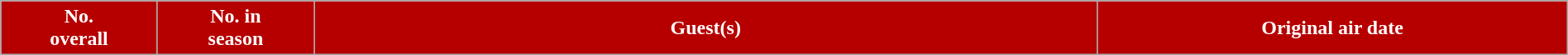<table class="wikitable plainrowheaders" style="width:100%;">
<tr style="color:white">
<th style="background:#B60000; width:10%;">No.<br>overall</th>
<th style="background:#B60000; width:10%;">No. in<br>season</th>
<th style="background:#B60000; width:50%;">Guest(s)</th>
<th style="background:#B60000; width:30%;">Original air date<br>
























</th>
</tr>
</table>
